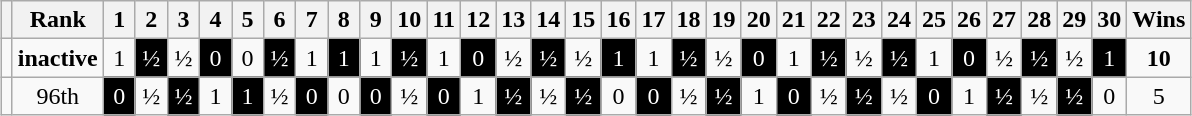<table class="wikitable" style="margin: 1em auto 1em auto; text-align:center">
<tr>
<th></th>
<th>Rank</th>
<th width=14>1</th>
<th width=14>2</th>
<th width=14>3</th>
<th width=14>4</th>
<th width=14>5</th>
<th width=14>6</th>
<th width=14>7</th>
<th width=14>8</th>
<th width=14>9</th>
<th width=14>10</th>
<th width=14>11</th>
<th width=14>12</th>
<th width=14>13</th>
<th width=14>14</th>
<th width=14>15</th>
<th width=14>16</th>
<th width=14>17</th>
<th width=14>18</th>
<th width=14>19</th>
<th width=14>20</th>
<th width=14>21</th>
<th width=14>22</th>
<th width=14>23</th>
<th width=14>24</th>
<th width=14>25</th>
<th width=14>26</th>
<th width=14>27</th>
<th width=14>28</th>
<th width=14>29</th>
<th width=14>30</th>
<th>Wins</th>
</tr>
<tr>
<td align=left></td>
<td><strong>inactive</strong></td>
<td>1</td>
<td style="background:black; color:white">½</td>
<td>½</td>
<td style="background:black; color:white">0</td>
<td>0</td>
<td style="background:black; color:white">½</td>
<td>1</td>
<td style="background:black; color:white">1</td>
<td>1</td>
<td style="background:black; color:white">½</td>
<td>1</td>
<td style="background:black; color:white">0</td>
<td>½</td>
<td style="background:black; color:white">½</td>
<td>½</td>
<td style="background:black; color:white">1</td>
<td>1</td>
<td style="background:black; color:white">½</td>
<td>½</td>
<td style="background:black; color:white">0</td>
<td>1</td>
<td style="background:black; color:white">½</td>
<td>½</td>
<td style="background:black; color:white">½</td>
<td>1</td>
<td style="background:black; color:white">0</td>
<td>½</td>
<td style="background:black; color:white">½</td>
<td>½</td>
<td style="background:black; color:white">1</td>
<td><strong>10</strong></td>
</tr>
<tr>
<td align=left></td>
<td>96th</td>
<td style="background:black; color:white">0</td>
<td>½</td>
<td style="background:black; color:white">½</td>
<td>1</td>
<td style="background:black; color:white">1</td>
<td>½</td>
<td style="background:black; color:white">0</td>
<td>0</td>
<td style="background:black; color:white">0</td>
<td>½</td>
<td style="background:black; color:white">0</td>
<td>1</td>
<td style="background:black; color:white">½</td>
<td>½</td>
<td style="background:black; color:white">½</td>
<td>0</td>
<td style="background:black; color:white">0</td>
<td>½</td>
<td style="background:black; color:white">½</td>
<td>1</td>
<td style="background:black; color:white">0</td>
<td>½</td>
<td style="background:black; color:white">½</td>
<td>½</td>
<td style="background:black; color:white">0</td>
<td>1</td>
<td style="background:black; color:white">½</td>
<td>½</td>
<td style="background:black; color:white">½</td>
<td>0</td>
<td>5</td>
</tr>
</table>
